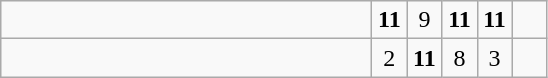<table class="wikitable">
<tr>
<td style="width:15em"></td>
<td align=center style="width:1em"><strong>11</strong></td>
<td align=center style="width:1em">9</td>
<td align=center style="width:1em"><strong>11</strong></td>
<td align=center style="width:1em"><strong>11</strong></td>
<td align=center style="width:1em"></td>
</tr>
<tr>
<td style="width:15em"></td>
<td align=center style="width:1em">2</td>
<td align=center style="width:1em"><strong>11</strong></td>
<td align=center style="width:1em">8</td>
<td align=center style="width:1em">3</td>
<td align=center style="width:1em"></td>
</tr>
</table>
